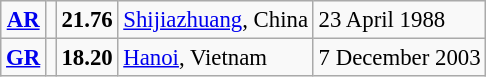<table class="wikitable" style="font-size:95%; position:relative;">
<tr>
<td align=center><strong><a href='#'>AR</a></strong></td>
<td></td>
<td><strong>21.76</strong></td>
<td><a href='#'>Shijiazhuang</a>, China</td>
<td>23 April 1988</td>
</tr>
<tr>
<td align=center><strong><a href='#'>GR</a></strong></td>
<td></td>
<td><strong>18.20</strong></td>
<td><a href='#'>Hanoi</a>, Vietnam</td>
<td>7 December 2003</td>
</tr>
</table>
